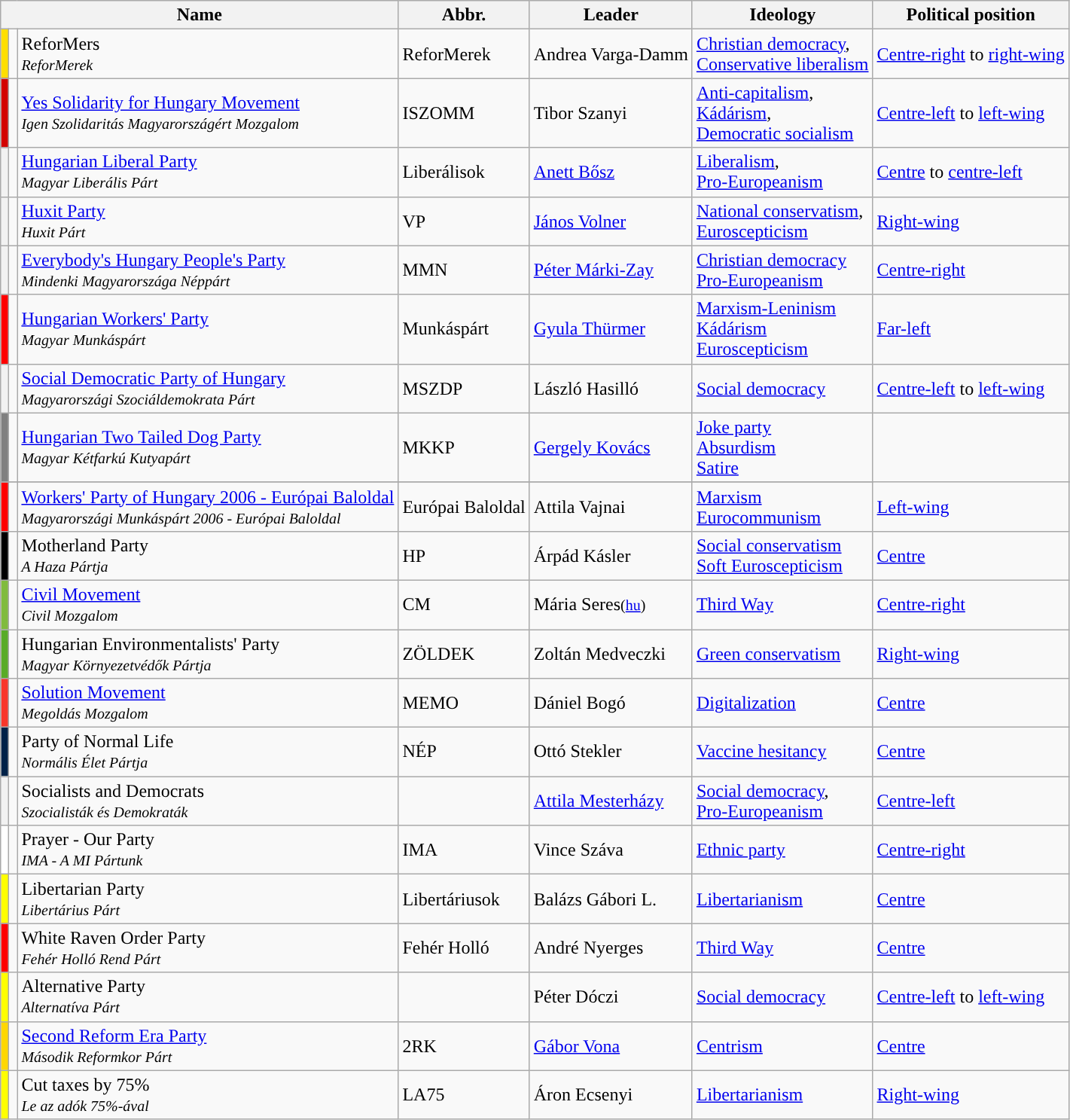<table class="wikitable sortable">
<tr ">
<th colspan=3>Name</th>
<th>Abbr.</th>
<th>Leader</th>
<th>Ideology</th>
<th>Political position</th>
</tr>
<tr>
<th style="background-color:#FFDF00;"></th>
<td></td>
<td>ReforMers<br><small><em>ReforMerek</em></small></td>
<td>ReforMerek</td>
<td>Andrea Varga-Damm</td>
<td><a href='#'>Christian democracy</a>,  <br><a href='#'>Conservative liberalism</a></td>
<td><a href='#'>Centre-right</a> to <a href='#'>right-wing</a></td>
</tr>
<tr>
<th style="background: #d30200;"></th>
<td></td>
<td><a href='#'>Yes Solidarity for Hungary Movement</a><br><small><em>Igen Szolidaritás Magyarországért Mozgalom</em></small></td>
<td>ISZOMM</td>
<td>Tibor Szanyi</td>
<td><a href='#'>Anti-capitalism</a>,  <br><a href='#'>Kádárism</a>,  <br><a href='#'>Democratic socialism</a></td>
<td><a href='#'>Centre-left</a> to <a href='#'>left-wing</a></td>
</tr>
<tr>
<th style="background-color: "></th>
<td></td>
<td><a href='#'>Hungarian Liberal Party</a><br><small><em>Magyar Liberális Párt</em></small></td>
<td>Liberálisok</td>
<td><a href='#'>Anett Bősz</a></td>
<td><a href='#'>Liberalism</a>,  <br><a href='#'>Pro-Europeanism</a></td>
<td><a href='#'>Centre</a> to <a href='#'>centre-left</a></td>
</tr>
<tr>
<th style="background-color: "></th>
<td></td>
<td><a href='#'>Huxit Party</a><br><small><em>Huxit Párt</em></small></td>
<td>VP</td>
<td><a href='#'>János Volner</a></td>
<td><a href='#'>National conservatism</a>,  <br><a href='#'>Euroscepticism</a></td>
<td><a href='#'>Right-wing</a></td>
</tr>
<tr>
<th style="background: "></th>
<td></td>
<td><a href='#'>Everybody's Hungary People's Party</a><br><small><em>Mindenki Magyarországa Néppárt</em></small></td>
<td>MMN</td>
<td><a href='#'>Péter Márki-Zay</a></td>
<td><a href='#'>Christian democracy</a><br><a href='#'>Pro-Europeanism</a></td>
<td><a href='#'>Centre-right</a></td>
</tr>
<tr>
<th style="background:red"></th>
<td></td>
<td><a href='#'>Hungarian Workers' Party</a><br><small><em>Magyar Munkáspárt</em></small></td>
<td>Munkáspárt</td>
<td><a href='#'>Gyula Thürmer</a></td>
<td><a href='#'>Marxism-Leninism</a><br><a href='#'>Kádárism</a><br><a href='#'>Euroscepticism</a></td>
<td><a href='#'>Far-left</a></td>
</tr>
<tr>
<th style="background-color: "></th>
<td></td>
<td><a href='#'>Social Democratic Party of Hungary</a><br><small><em>Magyarországi Szociáldemokrata Párt</em></small></td>
<td>MSZDP</td>
<td>László Hasilló</td>
<td><a href='#'>Social democracy</a></td>
<td><a href='#'>Centre-left</a> to <a href='#'>left-wing</a></td>
</tr>
<tr>
<th style="background:#808080"></th>
<td></td>
<td><a href='#'>Hungarian Two Tailed Dog Party</a><br><small><em>Magyar Kétfarkú Kutyapárt</em></small></td>
<td>MKKP</td>
<td><a href='#'>Gergely Kovács</a></td>
<td><a href='#'>Joke party</a><br><a href='#'>Absurdism</a><br><a href='#'>Satire</a></td>
</tr>
<tr>
</tr>
<tr>
<th style="background:red"></th>
<td></td>
<td><a href='#'>Workers' Party of Hungary 2006 - Európai Baloldal</a><br><small><em>Magyarországi Munkáspárt 2006 - Európai Baloldal</em></small></td>
<td>Európai Baloldal</td>
<td>Attila Vajnai</td>
<td><a href='#'>Marxism</a><br><a href='#'>Eurocommunism</a></td>
<td><a href='#'>Left-wing</a></td>
</tr>
<tr>
<th style="background:black"></th>
<td></td>
<td>Motherland Party<br><small><em>A Haza Pártja</em></small></td>
<td>HP</td>
<td>Árpád Kásler</td>
<td><a href='#'>Social conservatism</a><br><a href='#'>Soft Euroscepticism</a></td>
<td><a href='#'>Centre</a></td>
</tr>
<tr>
<th style="background:#80BB3D"></th>
<td></td>
<td><a href='#'>Civil Movement</a><br><small><em>Civil Mozgalom</em></small></td>
<td>CM</td>
<td>Mária Seres<small>(<a href='#'>hu</a>)</small></td>
<td><a href='#'>Third Way</a></td>
<td><a href='#'>Centre-right</a></td>
</tr>
<tr>
<th style="background: #58AB27"></th>
<td></td>
<td>Hungarian Environmentalists' Party<br><small><em>Magyar Környezetvédők Pártja</em></small></td>
<td>ZÖLDEK</td>
<td>Zoltán Medveczki</td>
<td><a href='#'>Green conservatism</a></td>
<td><a href='#'>Right-wing</a></td>
</tr>
<tr>
<th style="background:#f8362a"></th>
<td></td>
<td><a href='#'>Solution Movement</a><br><small><em>Megoldás Mozgalom</em></small></td>
<td>MEMO</td>
<td>Dániel Bogó</td>
<td><a href='#'>Digitalization</a></td>
<td><a href='#'>Centre</a></td>
</tr>
<tr>
<th style="background:#002147"></th>
<td></td>
<td>Party of Normal Life<br><small><em>Normális Élet Pártja</em></small></td>
<td>NÉP</td>
<td>Ottó Stekler</td>
<td><a href='#'>Vaccine hesitancy</a></td>
<td><a href='#'>Centre</a></td>
</tr>
<tr>
<th style="background:  "></th>
<td></td>
<td>Socialists and Democrats<br><small><em>Szocialisták és Demokraták</em></small></td>
<td></td>
<td><a href='#'>Attila Mesterházy</a></td>
<td><a href='#'>Social democracy</a>,  <br><a href='#'>Pro-Europeanism</a></td>
<td><a href='#'>Centre-left</a></td>
</tr>
<tr>
<th style="background:white"></th>
<td></td>
<td>Prayer - Our Party<br><small><em>IMA - A MI Pártunk</em></small></td>
<td>IMA</td>
<td>Vince Száva</td>
<td><a href='#'>Ethnic party</a></td>
<td><a href='#'>Centre-right</a></td>
</tr>
<tr>
<th style="background:yellow"></th>
<td></td>
<td>Libertarian Party<br><small><em>Libertárius Párt</em></small></td>
<td>Libertáriusok</td>
<td>Balázs Gábori L.</td>
<td><a href='#'>Libertarianism</a></td>
<td><a href='#'>Centre</a></td>
</tr>
<tr>
<th style="background:red"></th>
<td></td>
<td>White Raven Order Party<br><small><em>Fehér Holló Rend Párt</em></small></td>
<td>Fehér Holló</td>
<td>André Nyerges</td>
<td><a href='#'>Third Way</a></td>
<td><a href='#'>Centre</a></td>
</tr>
<tr>
<th style="background:yellow"></th>
<td></td>
<td>Alternative Party<br><small><em>Alternatíva Párt</em></small></td>
<td></td>
<td>Péter Dóczi</td>
<td><a href='#'>Social democracy</a></td>
<td><a href='#'>Centre-left</a> to <a href='#'>left-wing</a></td>
</tr>
<tr>
<th style="background:gold"></th>
<td></td>
<td><a href='#'>Second Reform Era Party</a><br><small><em>Második Reformkor Párt</em></small></td>
<td>2RK</td>
<td><a href='#'>Gábor Vona</a></td>
<td><a href='#'>Centrism</a></td>
<td><a href='#'>Centre</a></td>
</tr>
<tr>
<th style="background:yellow"></th>
<td></td>
<td>Cut taxes by 75%<br><small><em>Le az adók 75%-ával</em></small></td>
<td>LA75</td>
<td>Áron Ecsenyi</td>
<td><a href='#'>Libertarianism</a></td>
<td><a href='#'>Right-wing</a></td>
</tr>
</table>
